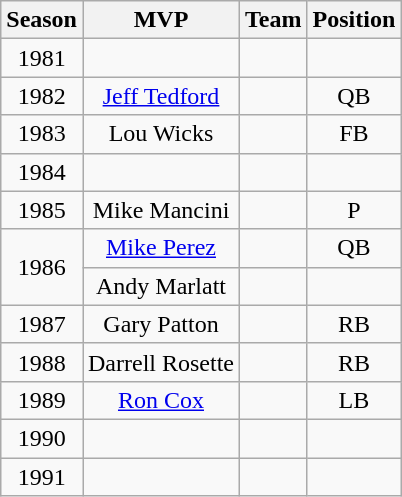<table class="wikitable" style="text-align:center">
<tr>
<th>Season</th>
<th>MVP</th>
<th>Team</th>
<th>Position</th>
</tr>
<tr>
<td>1981</td>
<td></td>
<td></td>
<td></td>
</tr>
<tr>
<td>1982</td>
<td><a href='#'>Jeff Tedford</a></td>
<td></td>
<td>QB</td>
</tr>
<tr>
<td>1983</td>
<td>Lou Wicks</td>
<td></td>
<td>FB</td>
</tr>
<tr>
<td>1984</td>
<td></td>
<td></td>
<td></td>
</tr>
<tr>
<td>1985</td>
<td>Mike Mancini</td>
<td></td>
<td>P</td>
</tr>
<tr>
<td rowspan="2">1986</td>
<td><a href='#'>Mike Perez</a></td>
<td></td>
<td>QB</td>
</tr>
<tr>
<td>Andy Marlatt</td>
<td></td>
<td></td>
</tr>
<tr>
<td>1987</td>
<td>Gary Patton</td>
<td></td>
<td>RB</td>
</tr>
<tr>
<td>1988</td>
<td>Darrell Rosette</td>
<td></td>
<td>RB</td>
</tr>
<tr>
<td>1989</td>
<td><a href='#'>Ron Cox</a></td>
<td></td>
<td>LB</td>
</tr>
<tr>
<td>1990</td>
<td></td>
<td></td>
<td></td>
</tr>
<tr>
<td>1991</td>
<td></td>
<td></td>
<td></td>
</tr>
</table>
